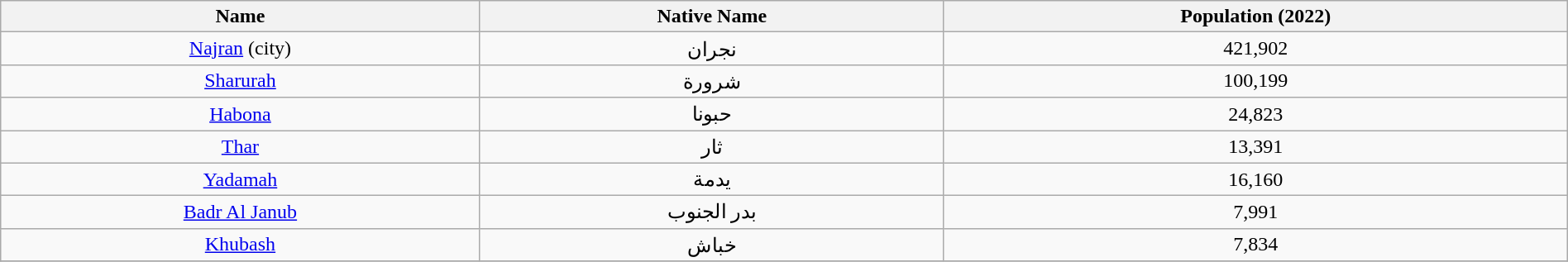<table class="wikitable sortable" style="text-align:center; width:100%;">
<tr>
<th>Name</th>
<th>Native Name</th>
<th>Population (2022)</th>
</tr>
<tr>
<td><a href='#'>Najran</a> (city)</td>
<td>نجران</td>
<td>421,902</td>
</tr>
<tr>
<td><a href='#'>Sharurah</a></td>
<td>شرورة</td>
<td>100,199</td>
</tr>
<tr>
<td><a href='#'>Habona</a></td>
<td>حبونا</td>
<td>24,823</td>
</tr>
<tr>
<td><a href='#'>Thar</a></td>
<td>ثار</td>
<td>13,391</td>
</tr>
<tr>
<td><a href='#'>Yadamah</a></td>
<td>يدمة</td>
<td>16,160</td>
</tr>
<tr>
<td><a href='#'>Badr Al Janub</a></td>
<td>بدر الجنوب</td>
<td>7,991</td>
</tr>
<tr>
<td><a href='#'>Khubash</a></td>
<td>خباش</td>
<td>7,834</td>
</tr>
<tr>
</tr>
</table>
